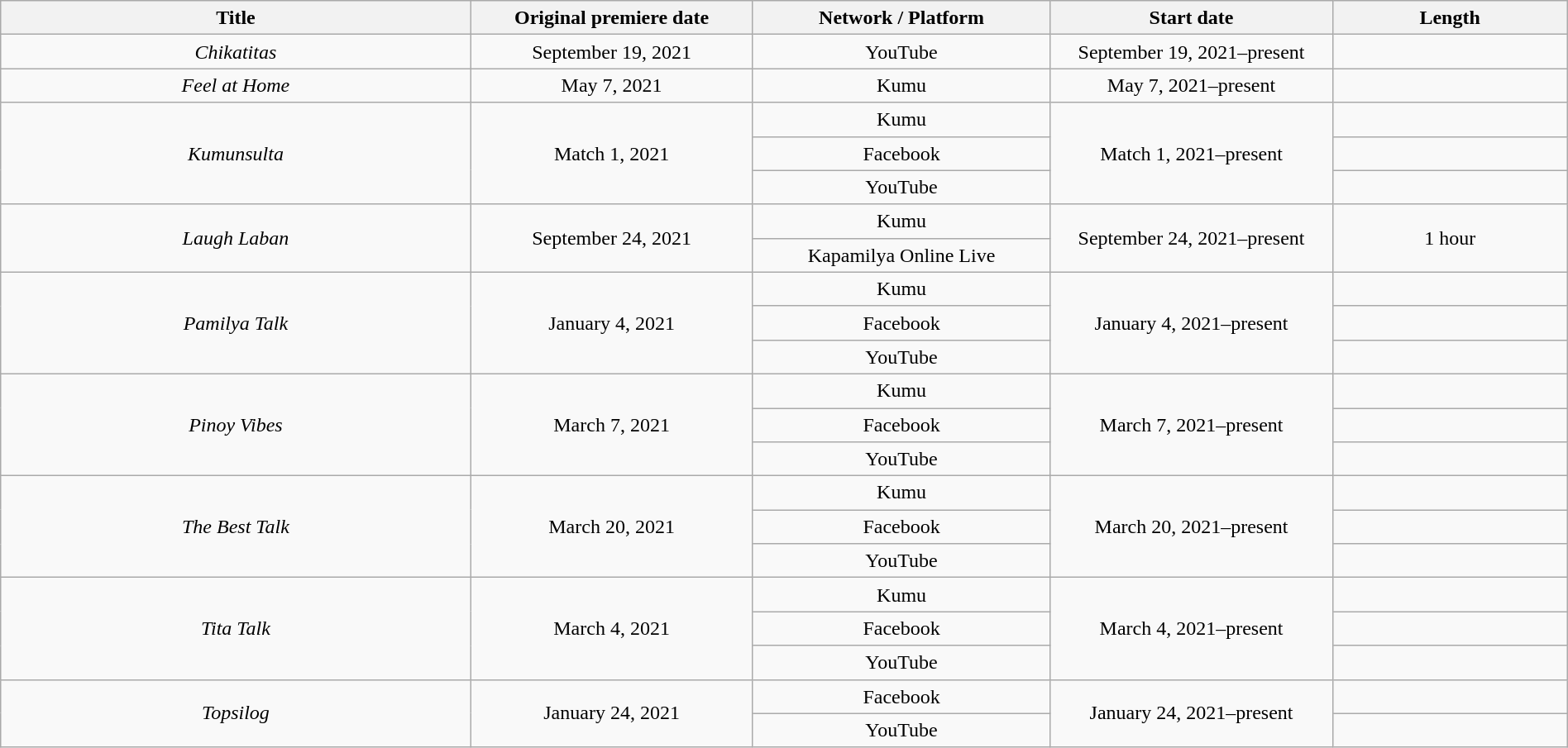<table class="wikitable sortable" style="text-align:center; font-size:100%; line-height:20px;" width="100%">
<tr>
<th style="width:30%;">Title</th>
<th style="width:18%;">Original premiere date</th>
<th style="width:19%;">Network / Platform</th>
<th style="width:18%;">Start date</th>
<th style="width:15%;">Length</th>
</tr>
<tr>
<td><em>Chikatitas</em></td>
<td>September 19, 2021</td>
<td>YouTube</td>
<td>September 19, 2021–present</td>
<td></td>
</tr>
<tr>
<td><em>Feel at Home</em></td>
<td>May 7, 2021</td>
<td>Kumu</td>
<td>May 7, 2021–present</td>
<td></td>
</tr>
<tr>
<td rowspan="3"><em>Kumunsulta</em></td>
<td rowspan="3">Match 1, 2021</td>
<td>Kumu</td>
<td rowspan="3">Match 1, 2021–present</td>
<td></td>
</tr>
<tr>
<td>Facebook</td>
<td></td>
</tr>
<tr>
<td>YouTube</td>
<td></td>
</tr>
<tr>
<td rowspan="2"><em>Laugh Laban</em></td>
<td rowspan="2">September 24, 2021</td>
<td>Kumu</td>
<td rowspan="2">September 24, 2021–present</td>
<td rowspan="2">1 hour</td>
</tr>
<tr>
<td>Kapamilya Online Live</td>
</tr>
<tr>
<td rowspan="3"><em>Pamilya Talk</em></td>
<td rowspan="3">January 4, 2021</td>
<td>Kumu</td>
<td rowspan="3">January 4, 2021–present</td>
<td></td>
</tr>
<tr>
<td>Facebook</td>
<td></td>
</tr>
<tr>
<td>YouTube</td>
<td></td>
</tr>
<tr>
<td rowspan="3"><em>Pinoy Vibes</em></td>
<td rowspan="3">March 7, 2021</td>
<td>Kumu</td>
<td rowspan="3">March 7, 2021–present</td>
<td></td>
</tr>
<tr>
<td>Facebook</td>
<td></td>
</tr>
<tr>
<td>YouTube</td>
<td></td>
</tr>
<tr>
<td rowspan="3"><em>The Best Talk</em></td>
<td rowspan="3">March 20, 2021</td>
<td>Kumu</td>
<td rowspan="3">March 20, 2021–present</td>
<td></td>
</tr>
<tr>
<td>Facebook</td>
<td></td>
</tr>
<tr>
<td>YouTube</td>
<td></td>
</tr>
<tr>
<td rowspan="3"><em>Tita Talk</em></td>
<td rowspan="3">March 4, 2021</td>
<td>Kumu</td>
<td rowspan="3">March 4, 2021–present</td>
<td></td>
</tr>
<tr>
<td>Facebook</td>
<td></td>
</tr>
<tr>
<td>YouTube</td>
<td></td>
</tr>
<tr>
<td rowspan="2"><em>Topsilog</em></td>
<td rowspan="2">January 24, 2021</td>
<td>Facebook</td>
<td rowspan="2">January 24, 2021–present</td>
<td></td>
</tr>
<tr>
<td>YouTube</td>
<td></td>
</tr>
</table>
